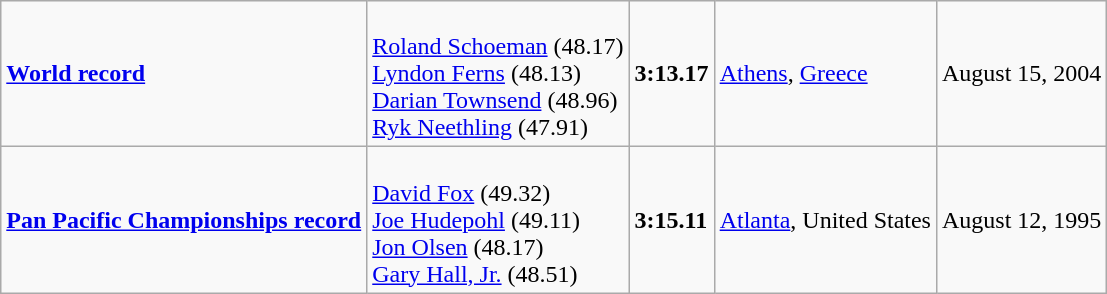<table class="wikitable">
<tr>
<td><strong><a href='#'>World record</a></strong></td>
<td><br><a href='#'>Roland Schoeman</a> (48.17)<br><a href='#'>Lyndon Ferns</a> (48.13)<br><a href='#'>Darian Townsend</a> (48.96)<br><a href='#'>Ryk Neethling</a> (47.91)</td>
<td><strong>3:13.17</strong></td>
<td><a href='#'>Athens</a>, <a href='#'>Greece</a></td>
<td>August 15, 2004</td>
</tr>
<tr>
<td><strong><a href='#'>Pan Pacific Championships record</a></strong></td>
<td><br><a href='#'>David Fox</a> (49.32)<br><a href='#'>Joe Hudepohl</a> (49.11)<br><a href='#'>Jon Olsen</a> (48.17)<br><a href='#'>Gary Hall, Jr.</a> (48.51)</td>
<td><strong>3:15.11</strong></td>
<td><a href='#'>Atlanta</a>, United States</td>
<td>August 12, 1995</td>
</tr>
</table>
